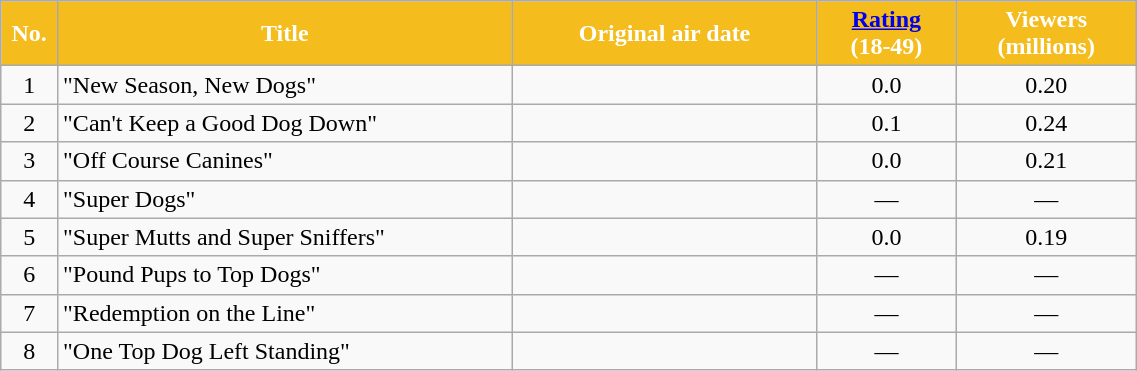<table class="wikitable plainrowheaders" style="width:60%;">
<tr>
<th style="background-color: #f4bc1c; color: #FFFFFF;" width=5%>No.</th>
<th style="background-color: #f4bc1c; color: #FFFFFF;" width=40%>Title</th>
<th style="background-color: #f4bc1c; color: #FFFFFF;">Original air date</th>
<th style="background-color: #f4bc1c; color: #FFFFFF;"><a href='#'>Rating</a><br>(18-49)</th>
<th style="background-color: #f4bc1c; color: #FFFFFF;">Viewers<br>(millions)</th>
</tr>
<tr>
<td align=center>1</td>
<td>"New Season, New Dogs"</td>
<td align=center></td>
<td align=center>0.0</td>
<td align=center>0.20</td>
</tr>
<tr>
<td align=center>2</td>
<td>"Can't Keep a Good Dog Down"</td>
<td align=center></td>
<td align=center>0.1</td>
<td align=center>0.24</td>
</tr>
<tr>
<td align=center>3</td>
<td>"Off Course Canines"</td>
<td align=center></td>
<td align=center>0.0</td>
<td align=center>0.21</td>
</tr>
<tr>
<td align=center>4</td>
<td>"Super Dogs"</td>
<td align=center></td>
<td align=center>—</td>
<td align=center>—</td>
</tr>
<tr>
<td align=center>5</td>
<td>"Super Mutts and Super Sniffers"</td>
<td align=center></td>
<td align=center>0.0</td>
<td align=center>0.19</td>
</tr>
<tr>
<td align=center>6</td>
<td>"Pound Pups to Top Dogs"</td>
<td align=center></td>
<td align=center>—</td>
<td align=center>—</td>
</tr>
<tr>
<td align=center>7</td>
<td>"Redemption on the Line"</td>
<td align=center></td>
<td align=center>—</td>
<td align=center>—</td>
</tr>
<tr>
<td align=center>8</td>
<td>"One Top Dog Left Standing"</td>
<td align=center></td>
<td align=center>—</td>
<td align=center>—</td>
</tr>
</table>
